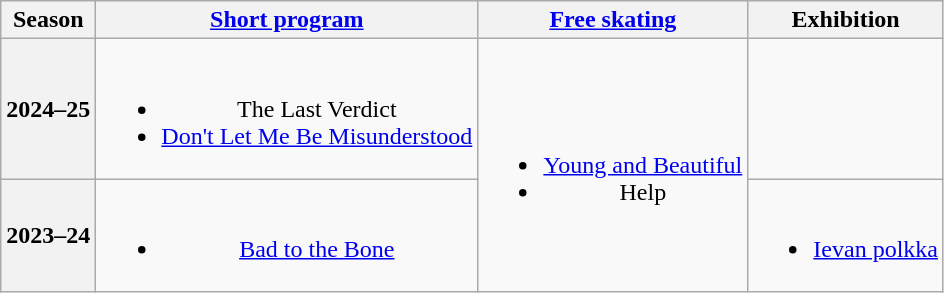<table class=wikitable style=text-align:center>
<tr>
<th>Season</th>
<th><a href='#'>Short program</a></th>
<th><a href='#'>Free skating</a></th>
<th>Exhibition</th>
</tr>
<tr>
<th>2024–25 <br> </th>
<td><br><ul><li>The Last Verdict <br></li><li><a href='#'>Don't Let Me Be Misunderstood</a> <br></li></ul></td>
<td rowspan=2><br><ul><li><a href='#'>Young and Beautiful</a> <br> </li><li>Help <br> </li></ul></td>
<td></td>
</tr>
<tr>
<th>2023–24 <br></th>
<td><br><ul><li><a href='#'>Bad to the Bone</a> <br> </li></ul></td>
<td><br><ul><li><a href='#'>Ievan polkka</a> <br> </li></ul></td>
</tr>
</table>
